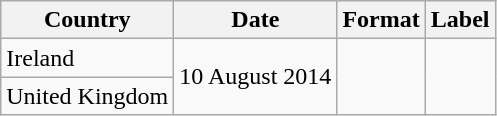<table class="wikitable sortable">
<tr>
<th>Country</th>
<th>Date</th>
<th>Format</th>
<th>Label</th>
</tr>
<tr>
<td>Ireland</td>
<td rowspan="2">10 August 2014</td>
<td rowspan="2"></td>
<td rowspan="2"></td>
</tr>
<tr>
<td>United Kingdom</td>
</tr>
</table>
